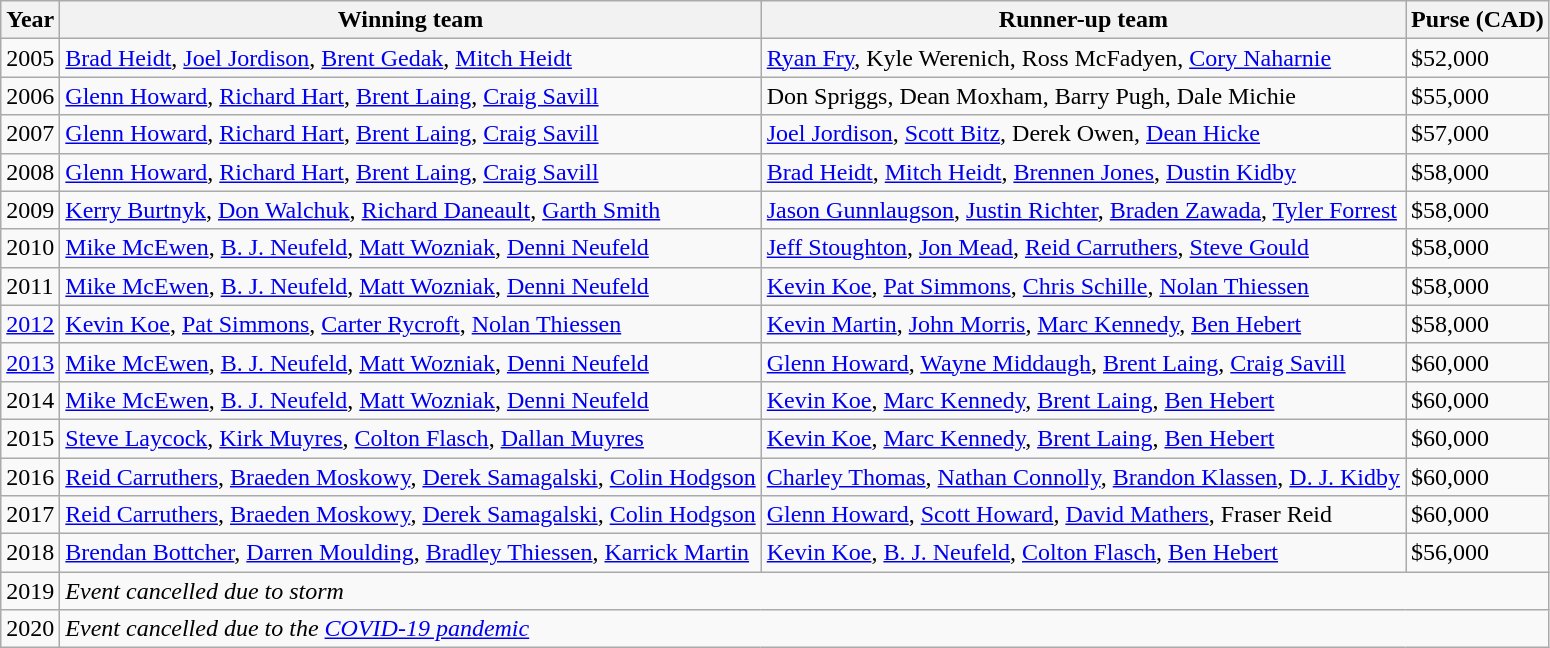<table class="wikitable">
<tr>
<th>Year</th>
<th>Winning team</th>
<th>Runner-up team</th>
<th>Purse (CAD)</th>
</tr>
<tr>
<td>2005</td>
<td> <a href='#'>Brad Heidt</a>, <a href='#'>Joel Jordison</a>, <a href='#'>Brent Gedak</a>, <a href='#'>Mitch Heidt</a></td>
<td> <a href='#'>Ryan Fry</a>, Kyle Werenich, Ross McFadyen, <a href='#'>Cory Naharnie</a></td>
<td>$52,000</td>
</tr>
<tr>
<td>2006</td>
<td> <a href='#'>Glenn Howard</a>, <a href='#'>Richard Hart</a>, <a href='#'>Brent Laing</a>, <a href='#'>Craig Savill</a></td>
<td> Don Spriggs, Dean Moxham, Barry Pugh, Dale Michie</td>
<td>$55,000</td>
</tr>
<tr>
<td>2007</td>
<td> <a href='#'>Glenn Howard</a>, <a href='#'>Richard Hart</a>, <a href='#'>Brent Laing</a>, <a href='#'>Craig Savill</a></td>
<td> <a href='#'>Joel Jordison</a>, <a href='#'>Scott Bitz</a>, Derek Owen, <a href='#'>Dean Hicke</a></td>
<td>$57,000</td>
</tr>
<tr>
<td>2008</td>
<td> <a href='#'>Glenn Howard</a>, <a href='#'>Richard Hart</a>, <a href='#'>Brent Laing</a>, <a href='#'>Craig Savill</a></td>
<td> <a href='#'>Brad Heidt</a>, <a href='#'>Mitch Heidt</a>, <a href='#'>Brennen Jones</a>, <a href='#'>Dustin Kidby</a></td>
<td>$58,000</td>
</tr>
<tr>
<td>2009</td>
<td> <a href='#'>Kerry Burtnyk</a>, <a href='#'>Don Walchuk</a>, <a href='#'>Richard Daneault</a>, <a href='#'>Garth Smith</a></td>
<td> <a href='#'>Jason Gunnlaugson</a>, <a href='#'>Justin Richter</a>, <a href='#'>Braden Zawada</a>, <a href='#'>Tyler Forrest</a></td>
<td>$58,000</td>
</tr>
<tr>
<td>2010</td>
<td> <a href='#'>Mike McEwen</a>, <a href='#'>B. J. Neufeld</a>, <a href='#'>Matt Wozniak</a>, <a href='#'>Denni Neufeld</a></td>
<td> <a href='#'>Jeff Stoughton</a>, <a href='#'>Jon Mead</a>, <a href='#'>Reid Carruthers</a>, <a href='#'>Steve Gould</a></td>
<td>$58,000</td>
</tr>
<tr>
<td>2011</td>
<td> <a href='#'>Mike McEwen</a>, <a href='#'>B. J. Neufeld</a>, <a href='#'>Matt Wozniak</a>, <a href='#'>Denni Neufeld</a></td>
<td> <a href='#'>Kevin Koe</a>, <a href='#'>Pat Simmons</a>, <a href='#'>Chris Schille</a>, <a href='#'>Nolan Thiessen</a></td>
<td>$58,000</td>
</tr>
<tr>
<td><a href='#'>2012</a></td>
<td> <a href='#'>Kevin Koe</a>, <a href='#'>Pat Simmons</a>, <a href='#'>Carter Rycroft</a>, <a href='#'>Nolan Thiessen</a></td>
<td> <a href='#'>Kevin Martin</a>, <a href='#'>John Morris</a>, <a href='#'>Marc Kennedy</a>, <a href='#'>Ben Hebert</a></td>
<td>$58,000</td>
</tr>
<tr>
<td><a href='#'>2013</a></td>
<td> <a href='#'>Mike McEwen</a>, <a href='#'>B. J. Neufeld</a>, <a href='#'>Matt Wozniak</a>, <a href='#'>Denni Neufeld</a></td>
<td> <a href='#'>Glenn Howard</a>, <a href='#'>Wayne Middaugh</a>, <a href='#'>Brent Laing</a>, <a href='#'>Craig Savill</a></td>
<td>$60,000</td>
</tr>
<tr>
<td>2014</td>
<td> <a href='#'>Mike McEwen</a>, <a href='#'>B. J. Neufeld</a>, <a href='#'>Matt Wozniak</a>, <a href='#'>Denni Neufeld</a></td>
<td> <a href='#'>Kevin Koe</a>, <a href='#'>Marc Kennedy</a>, <a href='#'>Brent Laing</a>, <a href='#'>Ben Hebert</a></td>
<td>$60,000</td>
</tr>
<tr>
<td>2015</td>
<td> <a href='#'>Steve Laycock</a>, <a href='#'>Kirk Muyres</a>, <a href='#'>Colton Flasch</a>, <a href='#'>Dallan Muyres</a></td>
<td> <a href='#'>Kevin Koe</a>, <a href='#'>Marc Kennedy</a>, <a href='#'>Brent Laing</a>, <a href='#'>Ben Hebert</a></td>
<td>$60,000</td>
</tr>
<tr>
<td>2016</td>
<td> <a href='#'>Reid Carruthers</a>, <a href='#'>Braeden Moskowy</a>, <a href='#'>Derek Samagalski</a>, <a href='#'>Colin Hodgson</a></td>
<td> <a href='#'>Charley Thomas</a>, <a href='#'>Nathan Connolly</a>, <a href='#'>Brandon Klassen</a>, <a href='#'>D. J. Kidby</a></td>
<td>$60,000</td>
</tr>
<tr>
<td>2017</td>
<td> <a href='#'>Reid Carruthers</a>, <a href='#'>Braeden Moskowy</a>, <a href='#'>Derek Samagalski</a>, <a href='#'>Colin Hodgson</a></td>
<td> <a href='#'>Glenn Howard</a>, <a href='#'>Scott Howard</a>, <a href='#'>David Mathers</a>, Fraser Reid</td>
<td>$60,000</td>
</tr>
<tr>
<td>2018</td>
<td> <a href='#'>Brendan Bottcher</a>, <a href='#'>Darren Moulding</a>, <a href='#'>Bradley Thiessen</a>, <a href='#'>Karrick Martin</a></td>
<td> <a href='#'>Kevin Koe</a>, <a href='#'>B. J. Neufeld</a>, <a href='#'>Colton Flasch</a>, <a href='#'>Ben Hebert</a></td>
<td>$56,000</td>
</tr>
<tr>
<td>2019</td>
<td colspan="3"><em>Event cancelled due to storm</em></td>
</tr>
<tr>
<td>2020</td>
<td colspan="3"><em>Event cancelled due to the <a href='#'>COVID-19 pandemic</a></em></td>
</tr>
</table>
